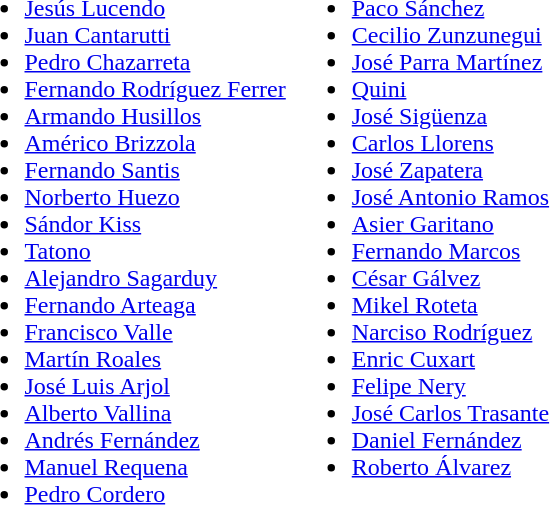<table>
<tr style="vertical-align: top;">
<td><br><ul><li> <a href='#'>Jesús Lucendo</a></li><li> <a href='#'>Juan Cantarutti</a></li><li> <a href='#'>Pedro Chazarreta</a></li><li> <a href='#'>Fernando Rodríguez Ferrer</a></li><li> <a href='#'>Armando Husillos</a></li><li> <a href='#'>Américo Brizzola</a></li><li> <a href='#'>Fernando Santis</a></li><li> <a href='#'>Norberto Huezo</a></li><li> <a href='#'>Sándor Kiss</a></li><li> <a href='#'>Tatono</a></li><li> <a href='#'>Alejandro Sagarduy</a></li><li> <a href='#'>Fernando Arteaga</a></li><li> <a href='#'>Francisco Valle</a></li><li> <a href='#'>Martín Roales</a></li><li> <a href='#'>José Luis Arjol</a></li><li> <a href='#'>Alberto Vallina</a></li><li> <a href='#'>Andrés Fernández</a></li><li> <a href='#'>Manuel Requena</a></li><li> <a href='#'>Pedro Cordero</a></li></ul></td>
<td><br><ul><li> <a href='#'>Paco Sánchez</a></li><li> <a href='#'>Cecilio Zunzunegui</a></li><li> <a href='#'>José Parra Martínez</a></li><li> <a href='#'>Quini</a></li><li> <a href='#'>José Sigüenza</a></li><li> <a href='#'>Carlos Llorens</a></li><li> <a href='#'>José Zapatera</a></li><li> <a href='#'>José Antonio Ramos</a></li><li> <a href='#'>Asier Garitano</a></li><li> <a href='#'>Fernando Marcos</a></li><li> <a href='#'>César Gálvez</a></li><li> <a href='#'>Mikel Roteta</a></li><li> <a href='#'>Narciso Rodríguez</a></li><li> <a href='#'>Enric Cuxart</a></li><li> <a href='#'>Felipe Nery</a></li><li> <a href='#'>José Carlos Trasante</a></li><li> <a href='#'>Daniel Fernández</a></li><li> <a href='#'>Roberto Álvarez</a></li></ul></td>
</tr>
</table>
